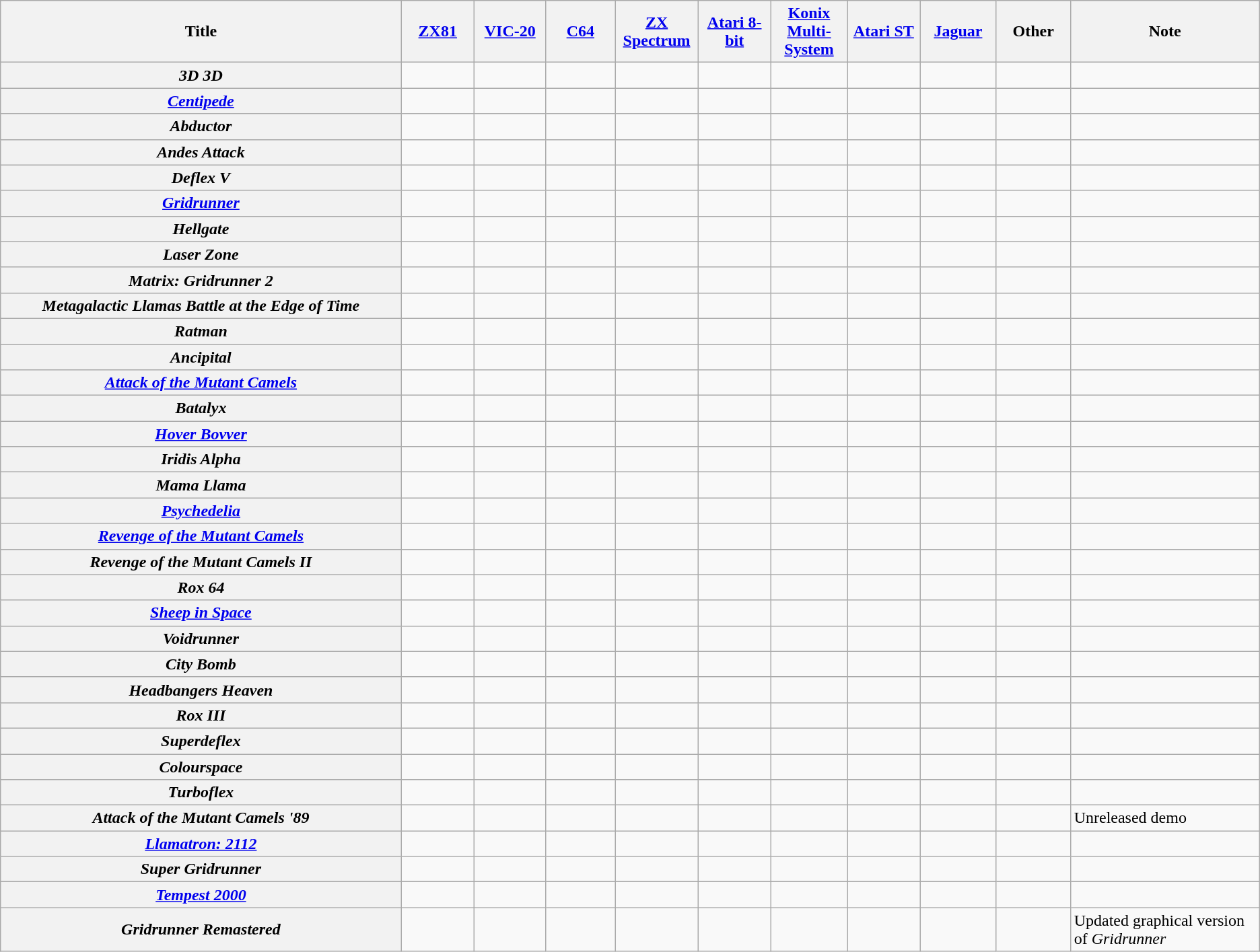<table class="wikitable sortable sticky-header">
<tr>
<th scope="col" style="width: 35em;">Title</th>
<th scope="col" style="width: 5em;"><a href='#'>ZX81</a></th>
<th scope="col" style="width: 5em;"><a href='#'>VIC-20</a></th>
<th scope="col" style="width: 5em;"><a href='#'>C64</a></th>
<th scope="col" style="width: 5em;"><a href='#'>ZX Spectrum</a></th>
<th scope="col" style="width: 5em;"><a href='#'>Atari 8-bit</a></th>
<th scope="col" style="width: 5em;"><a href='#'>Konix Multi-System</a></th>
<th scope="col" style="width: 5em;"><a href='#'>Atari ST</a></th>
<th scope="col" style="width: 5em;"><a href='#'>Jaguar</a></th>
<th scope="col" style="width: 5em;">Other</th>
<th scope="col" style="width: 15em;">Note</th>
</tr>
<tr style="text-align:center;">
<th scope="row"><em>3D 3D</em></th>
<td></td>
<td></td>
<td></td>
<td></td>
<td></td>
<td></td>
<td></td>
<td></td>
<td></td>
<td></td>
</tr>
<tr>
<th scope="row"><em><a href='#'>Centipede</a></em></th>
<td></td>
<td></td>
<td></td>
<td></td>
<td></td>
<td></td>
<td></td>
<td></td>
<td></td>
<td></td>
</tr>
<tr>
<th scope="row"><em>Abductor</em></th>
<td></td>
<td></td>
<td></td>
<td></td>
<td></td>
<td></td>
<td></td>
<td></td>
<td></td>
<td></td>
</tr>
<tr>
<th scope="row"><em>Andes Attack</em></th>
<td></td>
<td></td>
<td></td>
<td></td>
<td></td>
<td></td>
<td></td>
<td></td>
<td></td>
<td></td>
</tr>
<tr>
<th scope="row"><em>Deflex V</em></th>
<td></td>
<td></td>
<td></td>
<td></td>
<td></td>
<td></td>
<td></td>
<td></td>
<td></td>
<td></td>
</tr>
<tr>
<th scope="row"><em><a href='#'>Gridrunner</a></em></th>
<td></td>
<td></td>
<td></td>
<td></td>
<td></td>
<td></td>
<td></td>
<td></td>
<td></td>
<td></td>
</tr>
<tr>
<th scope="row"><em>Hellgate</em></th>
<td></td>
<td></td>
<td></td>
<td></td>
<td></td>
<td></td>
<td></td>
<td></td>
<td></td>
<td></td>
</tr>
<tr>
<th scope="row"><em>Laser Zone</em></th>
<td></td>
<td></td>
<td></td>
<td></td>
<td></td>
<td></td>
<td></td>
<td></td>
<td></td>
<td></td>
</tr>
<tr>
<th scope="row"><em>Matrix: Gridrunner 2</em></th>
<td></td>
<td></td>
<td></td>
<td></td>
<td></td>
<td></td>
<td></td>
<td></td>
<td></td>
<td></td>
</tr>
<tr>
<th scope="row"><em>Metagalactic Llamas Battle at the Edge of Time</em></th>
<td></td>
<td></td>
<td></td>
<td></td>
<td></td>
<td></td>
<td></td>
<td></td>
<td></td>
<td></td>
</tr>
<tr>
<th scope="row"><em>Ratman</em></th>
<td></td>
<td></td>
<td></td>
<td></td>
<td></td>
<td></td>
<td></td>
<td></td>
<td></td>
<td></td>
</tr>
<tr>
<th scope="row"><em>Ancipital</em></th>
<td></td>
<td></td>
<td></td>
<td></td>
<td></td>
<td></td>
<td></td>
<td></td>
<td></td>
<td></td>
</tr>
<tr>
<th scope="row"><em><a href='#'>Attack of the Mutant Camels</a></em></th>
<td></td>
<td></td>
<td></td>
<td></td>
<td></td>
<td></td>
<td></td>
<td></td>
<td></td>
<td></td>
</tr>
<tr>
<th scope="row"><em>Batalyx</em></th>
<td></td>
<td></td>
<td></td>
<td></td>
<td></td>
<td></td>
<td></td>
<td></td>
<td></td>
<td></td>
</tr>
<tr>
<th scope="row"><em><a href='#'>Hover Bovver</a></em></th>
<td></td>
<td></td>
<td></td>
<td></td>
<td></td>
<td></td>
<td></td>
<td></td>
<td></td>
<td></td>
</tr>
<tr>
<th scope="row"><em>Iridis Alpha</em></th>
<td></td>
<td></td>
<td></td>
<td></td>
<td></td>
<td></td>
<td></td>
<td></td>
<td></td>
<td></td>
</tr>
<tr>
<th scope="row"><em>Mama Llama</em></th>
<td></td>
<td></td>
<td></td>
<td></td>
<td></td>
<td></td>
<td></td>
<td></td>
<td></td>
<td></td>
</tr>
<tr>
<th scope="row"><em><a href='#'>Psychedelia</a></em></th>
<td></td>
<td></td>
<td></td>
<td></td>
<td></td>
<td></td>
<td></td>
<td></td>
<td></td>
<td></td>
</tr>
<tr>
<th scope="row"><em><a href='#'>Revenge of the Mutant Camels</a></em></th>
<td></td>
<td></td>
<td></td>
<td></td>
<td></td>
<td></td>
<td></td>
<td></td>
<td></td>
<td></td>
</tr>
<tr>
<th scope="row"><em>Revenge of the Mutant Camels II</em></th>
<td></td>
<td></td>
<td></td>
<td></td>
<td></td>
<td></td>
<td></td>
<td></td>
<td></td>
<td></td>
</tr>
<tr>
<th scope="row"><em>Rox 64</em></th>
<td></td>
<td></td>
<td></td>
<td></td>
<td></td>
<td></td>
<td></td>
<td></td>
<td></td>
<td></td>
</tr>
<tr>
<th scope="row"><em><a href='#'>Sheep in Space</a></em></th>
<td></td>
<td></td>
<td></td>
<td></td>
<td></td>
<td></td>
<td></td>
<td></td>
<td></td>
<td></td>
</tr>
<tr>
<th scope="row"><em>Voidrunner</em></th>
<td></td>
<td></td>
<td></td>
<td></td>
<td></td>
<td></td>
<td></td>
<td></td>
<td></td>
<td></td>
</tr>
<tr>
<th scope="row"><em>City Bomb</em></th>
<td></td>
<td></td>
<td></td>
<td></td>
<td></td>
<td></td>
<td></td>
<td></td>
<td></td>
<td></td>
</tr>
<tr>
<th scope="row"><em>Headbangers Heaven</em></th>
<td></td>
<td></td>
<td></td>
<td></td>
<td></td>
<td></td>
<td></td>
<td></td>
<td></td>
<td></td>
</tr>
<tr>
<th scope="row"><em>Rox III</em></th>
<td></td>
<td></td>
<td></td>
<td></td>
<td></td>
<td></td>
<td></td>
<td></td>
<td></td>
<td></td>
</tr>
<tr>
<th scope="row"><em>Superdeflex</em></th>
<td></td>
<td></td>
<td></td>
<td></td>
<td></td>
<td></td>
<td></td>
<td></td>
<td></td>
<td></td>
</tr>
<tr>
<th scope="row"><em>Colourspace</em></th>
<td></td>
<td></td>
<td></td>
<td></td>
<td></td>
<td></td>
<td></td>
<td></td>
<td></td>
<td></td>
</tr>
<tr>
<th scope="row"><em>Turboflex</em></th>
<td></td>
<td></td>
<td></td>
<td></td>
<td></td>
<td></td>
<td></td>
<td></td>
<td></td>
<td></td>
</tr>
<tr>
<th scope="row"><em>Attack of the Mutant Camels '89</em></th>
<td></td>
<td></td>
<td></td>
<td></td>
<td></td>
<td></td>
<td></td>
<td></td>
<td></td>
<td>Unreleased demo</td>
</tr>
<tr>
<th scope="row"><em><a href='#'>Llamatron: 2112</a></em></th>
<td></td>
<td></td>
<td></td>
<td></td>
<td></td>
<td></td>
<td></td>
<td></td>
<td></td>
<td></td>
</tr>
<tr>
<th scope="row"><em>Super Gridrunner</em></th>
<td></td>
<td></td>
<td></td>
<td></td>
<td></td>
<td></td>
<td></td>
<td></td>
<td></td>
<td></td>
</tr>
<tr>
<th scope="row"><em><a href='#'>Tempest 2000</a></em></th>
<td></td>
<td></td>
<td></td>
<td></td>
<td></td>
<td></td>
<td></td>
<td></td>
<td></td>
<td></td>
</tr>
<tr>
<th scope="row"><em>Gridrunner Remastered</em></th>
<td></td>
<td></td>
<td></td>
<td></td>
<td></td>
<td></td>
<td></td>
<td></td>
<td></td>
<td>Updated graphical version of <em>Gridrunner</em></td>
</tr>
</table>
